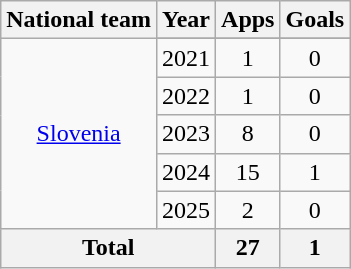<table class="wikitable" style="text-align:center">
<tr>
<th>National team</th>
<th>Year</th>
<th>Apps</th>
<th>Goals</th>
</tr>
<tr>
<td rowspan="6"><a href='#'>Slovenia</a></td>
</tr>
<tr>
<td>2021</td>
<td>1</td>
<td>0</td>
</tr>
<tr>
<td>2022</td>
<td>1</td>
<td>0</td>
</tr>
<tr>
<td>2023</td>
<td>8</td>
<td>0</td>
</tr>
<tr>
<td>2024</td>
<td>15</td>
<td>1</td>
</tr>
<tr>
<td>2025</td>
<td>2</td>
<td>0</td>
</tr>
<tr>
<th colspan=2>Total</th>
<th>27</th>
<th>1</th>
</tr>
</table>
